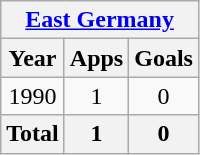<table class="wikitable" style="text-align:center">
<tr>
<th colspan=3><a href='#'>East Germany</a></th>
</tr>
<tr>
<th>Year</th>
<th>Apps</th>
<th>Goals</th>
</tr>
<tr>
<td>1990</td>
<td>1</td>
<td>0</td>
</tr>
<tr>
<th>Total</th>
<th>1</th>
<th>0</th>
</tr>
</table>
